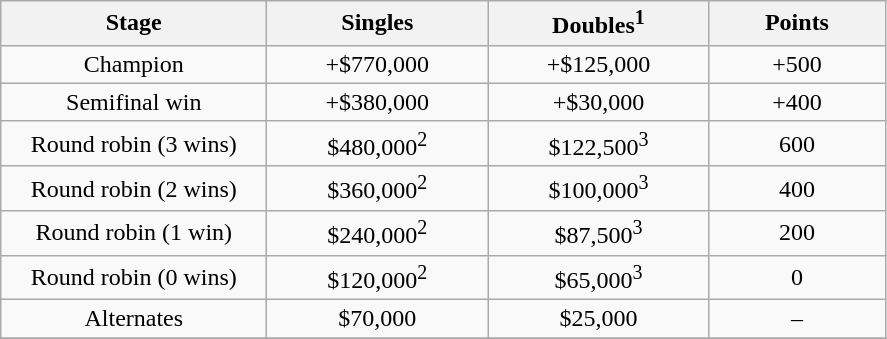<table class="wikitable">
<tr>
<th width="170">Stage</th>
<th width="140">Singles</th>
<th width="140">Doubles<sup>1</sup></th>
<th width="110">Points</th>
</tr>
<tr align="center">
<td>Champion</td>
<td>+$770,000</td>
<td>+$125,000</td>
<td>+500</td>
</tr>
<tr align="center">
<td>Semifinal win</td>
<td>+$380,000</td>
<td>+$30,000</td>
<td>+400</td>
</tr>
<tr align="center">
<td>Round robin (3 wins)</td>
<td>$480,000<sup>2</sup></td>
<td>$122,500<sup>3</sup></td>
<td>600</td>
</tr>
<tr align="center">
<td>Round robin (2 wins)</td>
<td>$360,000<sup>2</sup></td>
<td>$100,000<sup>3</sup></td>
<td>400</td>
</tr>
<tr align="center">
<td>Round robin (1 win)</td>
<td>$240,000<sup>2</sup></td>
<td>$87,500<sup>3</sup></td>
<td>200</td>
</tr>
<tr align="center">
<td>Round robin (0 wins)</td>
<td>$120,000<sup>2</sup></td>
<td>$65,000<sup>3</sup></td>
<td>0</td>
</tr>
<tr align="center">
<td>Alternates</td>
<td>$70,000</td>
<td>$25,000</td>
<td>–</td>
</tr>
<tr>
</tr>
</table>
